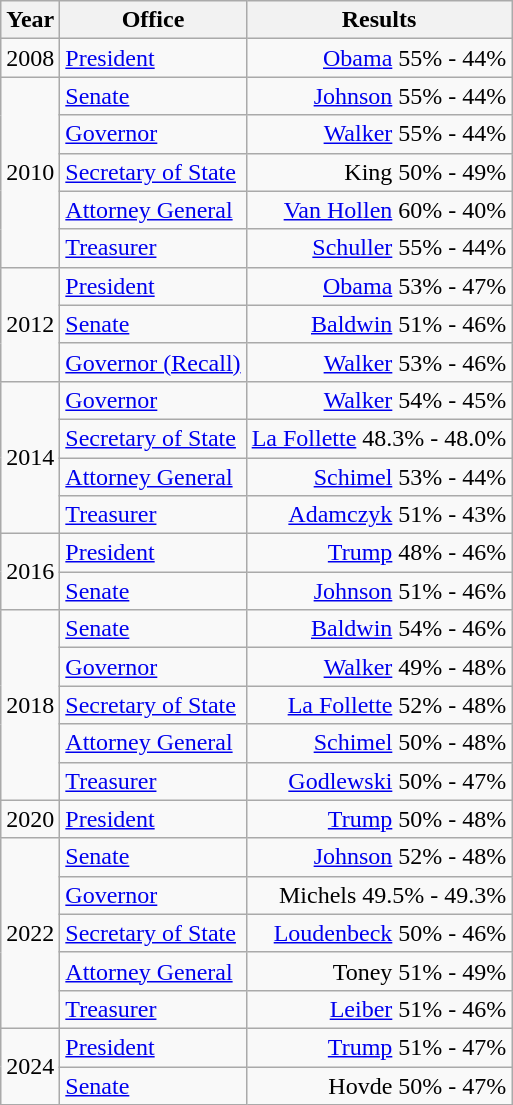<table class=wikitable>
<tr>
<th>Year</th>
<th>Office</th>
<th>Results</th>
</tr>
<tr>
<td>2008</td>
<td><a href='#'>President</a></td>
<td align="right" ><a href='#'>Obama</a> 55% - 44%</td>
</tr>
<tr>
<td rowspan=5>2010</td>
<td><a href='#'>Senate</a></td>
<td align="right" ><a href='#'>Johnson</a> 55% - 44%</td>
</tr>
<tr>
<td><a href='#'>Governor</a></td>
<td align="right" ><a href='#'>Walker</a> 55% - 44%</td>
</tr>
<tr>
<td><a href='#'>Secretary of State</a></td>
<td align="right" >King 50% - 49%</td>
</tr>
<tr>
<td><a href='#'>Attorney General</a></td>
<td align="right" ><a href='#'>Van Hollen</a> 60% - 40%</td>
</tr>
<tr>
<td><a href='#'>Treasurer</a></td>
<td align="right" ><a href='#'>Schuller</a> 55% - 44%</td>
</tr>
<tr>
<td rowspan=3>2012</td>
<td><a href='#'>President</a></td>
<td align="right" ><a href='#'>Obama</a> 53% - 47%</td>
</tr>
<tr>
<td><a href='#'>Senate</a></td>
<td align="right" ><a href='#'>Baldwin</a> 51% - 46%</td>
</tr>
<tr>
<td><a href='#'>Governor (Recall)</a></td>
<td align="right" ><a href='#'>Walker</a> 53% - 46%</td>
</tr>
<tr>
<td rowspan=4>2014</td>
<td><a href='#'>Governor</a></td>
<td align="right" ><a href='#'>Walker</a> 54% - 45%</td>
</tr>
<tr>
<td><a href='#'>Secretary of State</a></td>
<td align="right" ><a href='#'>La Follette</a> 48.3% - 48.0%</td>
</tr>
<tr>
<td><a href='#'>Attorney General</a></td>
<td align="right" ><a href='#'>Schimel</a> 53% - 44%</td>
</tr>
<tr>
<td><a href='#'>Treasurer</a></td>
<td align="right" ><a href='#'>Adamczyk</a> 51% - 43%</td>
</tr>
<tr>
<td rowspan=2>2016</td>
<td><a href='#'>President</a></td>
<td align="right" ><a href='#'>Trump</a> 48% - 46%</td>
</tr>
<tr>
<td><a href='#'>Senate</a></td>
<td align="right" ><a href='#'>Johnson</a> 51% - 46%</td>
</tr>
<tr>
<td rowspan=5>2018</td>
<td><a href='#'>Senate</a></td>
<td align="right" ><a href='#'>Baldwin</a> 54% - 46%</td>
</tr>
<tr>
<td><a href='#'>Governor</a></td>
<td align="right" ><a href='#'>Walker</a> 49% - 48%</td>
</tr>
<tr>
<td><a href='#'>Secretary of State</a></td>
<td align="right" ><a href='#'>La Follette</a> 52% - 48%</td>
</tr>
<tr>
<td><a href='#'>Attorney General</a></td>
<td align="right" ><a href='#'>Schimel</a> 50% - 48%</td>
</tr>
<tr>
<td><a href='#'>Treasurer</a></td>
<td align="right" ><a href='#'>Godlewski</a> 50% - 47%</td>
</tr>
<tr>
<td>2020</td>
<td><a href='#'>President</a></td>
<td align="right" ><a href='#'>Trump</a> 50% - 48%</td>
</tr>
<tr>
<td rowspan=5>2022</td>
<td><a href='#'>Senate</a></td>
<td align="right" ><a href='#'>Johnson</a> 52% - 48%</td>
</tr>
<tr>
<td><a href='#'>Governor</a></td>
<td align="right" >Michels 49.5% - 49.3%</td>
</tr>
<tr>
<td><a href='#'>Secretary of State</a></td>
<td align="right" ><a href='#'>Loudenbeck</a> 50% - 46%</td>
</tr>
<tr>
<td><a href='#'>Attorney General</a></td>
<td align="right" >Toney 51% - 49%</td>
</tr>
<tr>
<td><a href='#'>Treasurer</a></td>
<td align="right" ><a href='#'>Leiber</a> 51% - 46%</td>
</tr>
<tr>
<td rowspan=2>2024</td>
<td><a href='#'>President</a></td>
<td align="right" ><a href='#'>Trump</a> 51% - 47%</td>
</tr>
<tr>
<td><a href='#'>Senate</a></td>
<td align="right" >Hovde 50% - 47%</td>
</tr>
</table>
